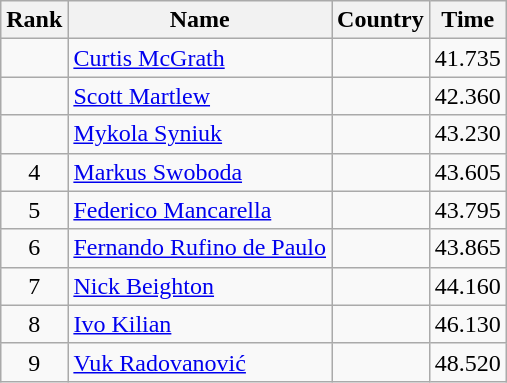<table class="wikitable" style="text-align:center">
<tr>
<th>Rank</th>
<th>Name</th>
<th>Country</th>
<th>Time</th>
</tr>
<tr>
<td></td>
<td align="left"><a href='#'>Curtis McGrath</a></td>
<td align="left"></td>
<td>41.735</td>
</tr>
<tr>
<td></td>
<td align="left"><a href='#'>Scott Martlew</a></td>
<td align="left"></td>
<td>42.360</td>
</tr>
<tr>
<td></td>
<td align="left"><a href='#'>Mykola Syniuk</a></td>
<td align="left"></td>
<td>43.230</td>
</tr>
<tr>
<td>4</td>
<td align="left"><a href='#'>Markus Swoboda</a></td>
<td align="left"></td>
<td>43.605</td>
</tr>
<tr>
<td>5</td>
<td align="left"><a href='#'>Federico Mancarella</a></td>
<td align="left"></td>
<td>43.795</td>
</tr>
<tr>
<td>6</td>
<td align="left"><a href='#'>Fernando Rufino de Paulo</a></td>
<td align="left"></td>
<td>43.865</td>
</tr>
<tr>
<td>7</td>
<td align="left"><a href='#'>Nick Beighton</a></td>
<td align="left"></td>
<td>44.160</td>
</tr>
<tr>
<td>8</td>
<td align="left"><a href='#'>Ivo Kilian</a></td>
<td align="left"></td>
<td>46.130</td>
</tr>
<tr>
<td>9</td>
<td align="left"><a href='#'>Vuk Radovanović</a></td>
<td align="left"></td>
<td>48.520</td>
</tr>
</table>
